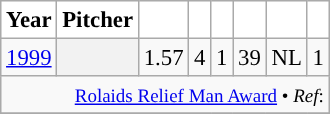<table class="wikitable sortable plainrowheaders" style="font-size: 95%; text-align:center">
<tr>
<th scope="col" style="background-color:#ffffff; border-top:#">Year</th>
<th scope="col" style="background-color:#ffffff; border-top:#">Pitcher</th>
<th scope="col" style="background-color:#ffffff; border-top:#"></th>
<th scope="col" style="background-color:#ffffff; border-top:#"></th>
<th scope="col" style="background-color:#ffffff; border-top:#"></th>
<th scope="col" style="background-color:#ffffff; border-top:#"></th>
<th scope="col" style="background-color:#ffffff; border-top:#"></th>
<th scope="col" style="background-color:#ffffff; border-top:#"></th>
</tr>
<tr>
<td><a href='#'>1999</a></td>
<th scope="row" style="text-align:center"></th>
<td>1.57</td>
<td>4</td>
<td>1</td>
<td>39</td>
<td>NL</td>
<td>1</td>
</tr>
<tr class="sortbottom">
<td style="text-align:right"; colspan="8"><small><a href='#'>Rolaids Relief Man Award</a> • <em>Ref</em>:</small></td>
</tr>
<tr>
</tr>
</table>
